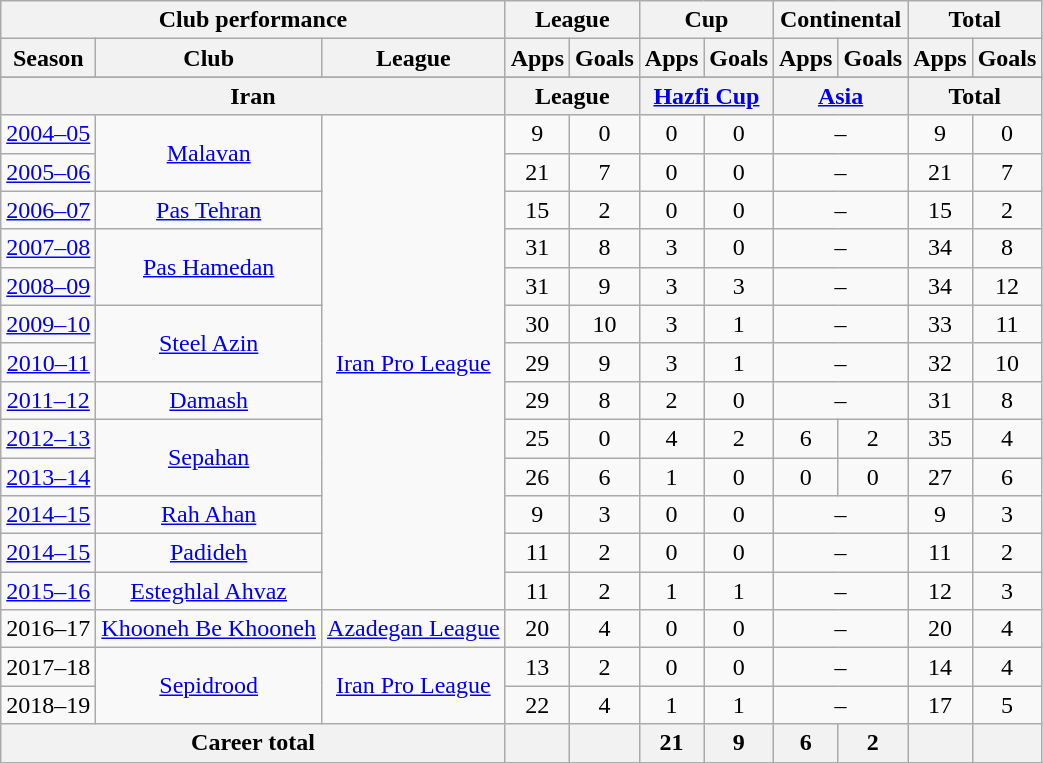<table class="wikitable" style="text-align:center">
<tr>
<th colspan=3>Club performance</th>
<th colspan=2>League</th>
<th colspan=2>Cup</th>
<th colspan=2>Continental</th>
<th colspan=2>Total</th>
</tr>
<tr>
<th>Season</th>
<th>Club</th>
<th>League</th>
<th>Apps</th>
<th>Goals</th>
<th>Apps</th>
<th>Goals</th>
<th>Apps</th>
<th>Goals</th>
<th>Apps</th>
<th>Goals</th>
</tr>
<tr>
</tr>
<tr>
<th colspan=3>Iran</th>
<th colspan=2>League</th>
<th colspan=2><a href='#'>Hazfi Cup</a></th>
<th colspan=2><a href='#'>Asia</a></th>
<th colspan=2>Total</th>
</tr>
<tr>
<td><a href='#'>2004–05</a></td>
<td rowspan="2"><a href='#'>Malavan</a></td>
<td rowspan="13"><a href='#'>Iran Pro League</a></td>
<td>9</td>
<td>0</td>
<td>0</td>
<td>0</td>
<td colspan="2">–</td>
<td>9</td>
<td>0</td>
</tr>
<tr>
<td><a href='#'>2005–06</a></td>
<td>21</td>
<td>7</td>
<td>0</td>
<td>0</td>
<td colspan="2">–</td>
<td>21</td>
<td>7</td>
</tr>
<tr>
<td><a href='#'>2006–07</a></td>
<td rowspan="1"><a href='#'>Pas Tehran</a></td>
<td>15</td>
<td>2</td>
<td>0</td>
<td>0</td>
<td colspan="2">–</td>
<td>15</td>
<td>2</td>
</tr>
<tr>
<td><a href='#'>2007–08</a></td>
<td rowspan="2"><a href='#'>Pas Hamedan</a></td>
<td>31</td>
<td>8</td>
<td>3</td>
<td>0</td>
<td colspan="2">–</td>
<td>34</td>
<td>8</td>
</tr>
<tr>
<td><a href='#'>2008–09</a></td>
<td>31</td>
<td>9</td>
<td>3</td>
<td>3</td>
<td colspan="2">–</td>
<td>34</td>
<td>12</td>
</tr>
<tr>
<td><a href='#'>2009–10</a></td>
<td rowspan="2"><a href='#'>Steel Azin</a></td>
<td>30</td>
<td>10</td>
<td>3</td>
<td>1</td>
<td colspan="2">–</td>
<td>33</td>
<td>11</td>
</tr>
<tr>
<td><a href='#'>2010–11</a></td>
<td>29</td>
<td>9</td>
<td>3</td>
<td>1</td>
<td colspan="2">–</td>
<td>32</td>
<td>10</td>
</tr>
<tr>
<td><a href='#'>2011–12</a></td>
<td rowspan="1"><a href='#'>Damash</a></td>
<td>29</td>
<td>8</td>
<td>2</td>
<td>0</td>
<td colspan="2">–</td>
<td>31</td>
<td>8</td>
</tr>
<tr>
<td><a href='#'>2012–13</a></td>
<td rowspan="2"><a href='#'>Sepahan</a></td>
<td>25</td>
<td>0</td>
<td>4</td>
<td>2</td>
<td>6</td>
<td>2</td>
<td>35</td>
<td>4</td>
</tr>
<tr>
<td><a href='#'>2013–14</a></td>
<td>26</td>
<td>6</td>
<td>1</td>
<td>0</td>
<td>0</td>
<td>0</td>
<td>27</td>
<td>6</td>
</tr>
<tr>
<td><a href='#'>2014–15</a></td>
<td rowspan="1"><a href='#'>Rah Ahan</a></td>
<td>9</td>
<td>3</td>
<td>0</td>
<td>0</td>
<td colspan="2">–</td>
<td>9</td>
<td>3</td>
</tr>
<tr>
<td><a href='#'>2014–15</a></td>
<td rowspan="1"><a href='#'>Padideh</a></td>
<td>11</td>
<td>2</td>
<td>0</td>
<td>0</td>
<td colspan="2">–</td>
<td>11</td>
<td>2</td>
</tr>
<tr>
<td><a href='#'>2015–16</a></td>
<td rowspan="1"><a href='#'>Esteghlal Ahvaz</a></td>
<td>11</td>
<td>2</td>
<td>1</td>
<td>1</td>
<td colspan="2">–</td>
<td>12</td>
<td>3</td>
</tr>
<tr>
<td>2016–17</td>
<td><a href='#'>Khooneh Be Khooneh</a></td>
<td><a href='#'>Azadegan League</a></td>
<td>20</td>
<td>4</td>
<td>0</td>
<td>0</td>
<td colspan="2">–</td>
<td>20</td>
<td>4</td>
</tr>
<tr>
<td>2017–18</td>
<td rowspan="2"><a href='#'>Sepidrood</a></td>
<td rowspan="2"><a href='#'>Iran Pro League</a></td>
<td>13</td>
<td>2</td>
<td>0</td>
<td>0</td>
<td colspan="2">–</td>
<td>14</td>
<td>4</td>
</tr>
<tr>
<td>2018–19</td>
<td>22</td>
<td>4</td>
<td>1</td>
<td>1</td>
<td colspan="2">–</td>
<td>17</td>
<td>5</td>
</tr>
<tr>
<th colspan="3">Career total</th>
<th></th>
<th></th>
<th>21</th>
<th>9</th>
<th>6</th>
<th>2</th>
<th></th>
<th></th>
</tr>
</table>
